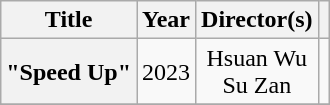<table class="wikitable plainrowheaders" style="text-align:center; table-layout:fixed; margin-right:0">
<tr>
<th scope="col">Title</th>
<th scope="col">Year</th>
<th scope="col">Director(s)</th>
<th scope="col"></th>
</tr>
<tr>
<th scope="row">"Speed Up"</th>
<td>2023</td>
<td>Hsuan Wu<br>Su Zan</td>
<td></td>
</tr>
<tr>
</tr>
</table>
